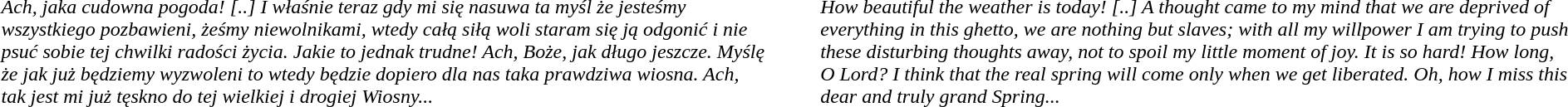<table>
<tr>
<td width="49%" valign="top"><br><var>
Ach, jaka cudowna pogoda! [..] I właśnie teraz gdy mi się nasuwa ta myśl że jesteśmy wszystkiego pozbawieni, żeśmy niewolnikami, wtedy całą siłą woli staram się ją odgonić i nie psuć sobie tej chwilki radości życia. Jakie to jednak trudne! Ach, Boże, jak długo jeszcze. Myślę że jak już będziemy wyzwoleni to wtedy będzie dopiero dla nas taka prawdziwa wiosna. Ach, tak jest mi już tęskno do tej wielkiej i drogiej Wiosny...</var></td>
<td width=3%></td>
<td valign="top"><br><var>
How beautiful the weather is today! [..] A thought came to my mind that we are deprived of everything in this ghetto, we are nothing but slaves; with all my willpower I am trying to push these disturbing thoughts away, not to spoil my little moment of joy. It is so hard! How long, O Lord? I think that the real spring will come only when we get liberated. Oh, how I miss this dear and truly grand Spring...</var></td>
</tr>
</table>
